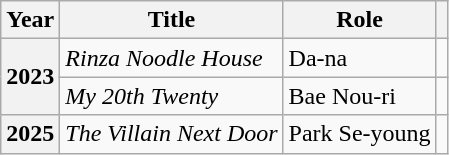<table class="wikitable  plainrowheaders">
<tr>
<th scope="col">Year</th>
<th scope="col">Title</th>
<th scope="col">Role</th>
<th scope="col" class="unsortable"></th>
</tr>
<tr>
<th scope="row" rowspan="2">2023</th>
<td><em>Rinza Noodle House</em></td>
<td>Da-na</td>
<td style="text-align:center"></td>
</tr>
<tr>
<td><em>My 20th Twenty</em></td>
<td>Bae Nou-ri</td>
<td style="text-align:center"></td>
</tr>
<tr>
<th scope="row">2025</th>
<td><em>The Villain Next Door</em></td>
<td>Park Se-young</td>
<td style="text-align:center"></td>
</tr>
</table>
